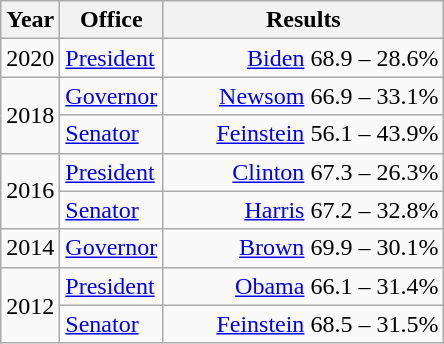<table class=wikitable>
<tr>
<th width="30">Year</th>
<th width="60">Office</th>
<th width="180">Results</th>
</tr>
<tr>
<td rowspan="1">2020</td>
<td><a href='#'>President</a></td>
<td align="right" ><a href='#'>Biden</a> 68.9 – 28.6%</td>
</tr>
<tr>
<td rowspan="2">2018</td>
<td><a href='#'>Governor</a></td>
<td align="right" ><a href='#'>Newsom</a> 66.9 – 33.1%</td>
</tr>
<tr>
<td><a href='#'>Senator</a></td>
<td align="right" ><a href='#'>Feinstein</a> 56.1 – 43.9%</td>
</tr>
<tr>
<td rowspan="2">2016</td>
<td><a href='#'>President</a></td>
<td align="right" ><a href='#'>Clinton</a> 67.3 – 26.3%</td>
</tr>
<tr>
<td><a href='#'>Senator</a></td>
<td align="right" ><a href='#'>Harris</a> 67.2 – 32.8%</td>
</tr>
<tr>
<td>2014</td>
<td><a href='#'>Governor</a></td>
<td align="right" ><a href='#'>Brown</a> 69.9 – 30.1%</td>
</tr>
<tr>
<td rowspan="2">2012</td>
<td><a href='#'>President</a></td>
<td align="right" ><a href='#'>Obama</a> 66.1 – 31.4%</td>
</tr>
<tr>
<td><a href='#'>Senator</a></td>
<td align="right" ><a href='#'>Feinstein</a> 68.5 – 31.5%</td>
</tr>
</table>
